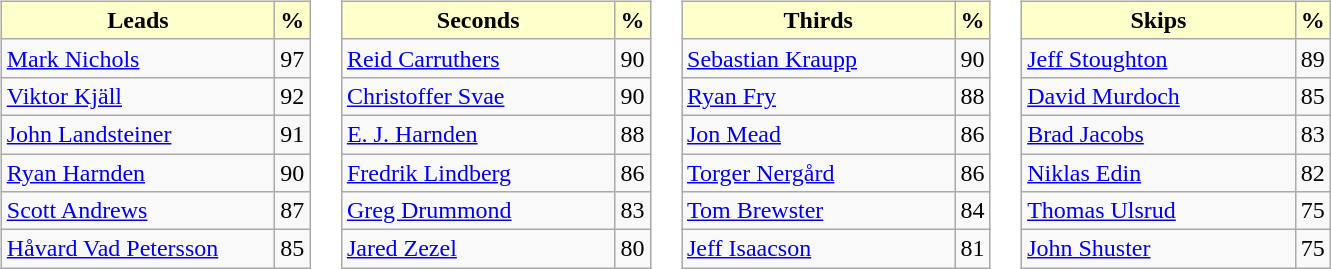<table>
<tr>
<td valign=top><br><table class="wikitable">
<tr>
<th style="background:#ffc; width:175px;">Leads</th>
<th style="background:#ffc;">%</th>
</tr>
<tr>
<td> <a href='#'>Mark Nichols</a></td>
<td>97</td>
</tr>
<tr>
<td> <a href='#'>Viktor Kjäll</a></td>
<td>92</td>
</tr>
<tr>
<td> <a href='#'>John Landsteiner</a></td>
<td>91</td>
</tr>
<tr>
<td> <a href='#'>Ryan Harnden</a></td>
<td>90</td>
</tr>
<tr>
<td> <a href='#'>Scott Andrews</a></td>
<td>87</td>
</tr>
<tr>
<td> <a href='#'>Håvard Vad Petersson</a></td>
<td>85</td>
</tr>
</table>
</td>
<td valign=top><br><table class="wikitable">
<tr>
<th style="background:#ffc; width:175px;">Seconds</th>
<th style="background:#ffc;">%</th>
</tr>
<tr>
<td> <a href='#'>Reid Carruthers</a></td>
<td>90</td>
</tr>
<tr>
<td> <a href='#'>Christoffer Svae</a></td>
<td>90</td>
</tr>
<tr>
<td> <a href='#'>E. J. Harnden</a></td>
<td>88</td>
</tr>
<tr>
<td> <a href='#'>Fredrik Lindberg</a></td>
<td>86</td>
</tr>
<tr>
<td> <a href='#'>Greg Drummond</a></td>
<td>83</td>
</tr>
<tr>
<td> <a href='#'>Jared Zezel</a></td>
<td>80</td>
</tr>
</table>
</td>
<td valign=top><br><table class="wikitable">
<tr>
<th style="background:#ffc; width:175px;">Thirds</th>
<th style="background:#ffc;">%</th>
</tr>
<tr>
<td> <a href='#'>Sebastian Kraupp</a></td>
<td>90</td>
</tr>
<tr>
<td> <a href='#'>Ryan Fry</a></td>
<td>88</td>
</tr>
<tr>
<td> <a href='#'>Jon Mead</a></td>
<td>86</td>
</tr>
<tr>
<td> <a href='#'>Torger Nergård</a></td>
<td>86</td>
</tr>
<tr>
<td> <a href='#'>Tom Brewster</a></td>
<td>84</td>
</tr>
<tr>
<td> <a href='#'>Jeff Isaacson</a></td>
<td>81</td>
</tr>
</table>
</td>
<td valign=top><br><table class="wikitable">
<tr>
<th style="background:#ffc; width:175px;">Skips</th>
<th style="background:#ffc;">%</th>
</tr>
<tr>
<td> <a href='#'>Jeff Stoughton</a></td>
<td>89</td>
</tr>
<tr>
<td> <a href='#'>David Murdoch</a></td>
<td>85</td>
</tr>
<tr>
<td> <a href='#'>Brad Jacobs</a></td>
<td>83</td>
</tr>
<tr>
<td> <a href='#'>Niklas Edin</a></td>
<td>82</td>
</tr>
<tr>
<td> <a href='#'>Thomas Ulsrud</a></td>
<td>75</td>
</tr>
<tr>
<td> <a href='#'>John Shuster</a></td>
<td>75</td>
</tr>
</table>
</td>
</tr>
</table>
